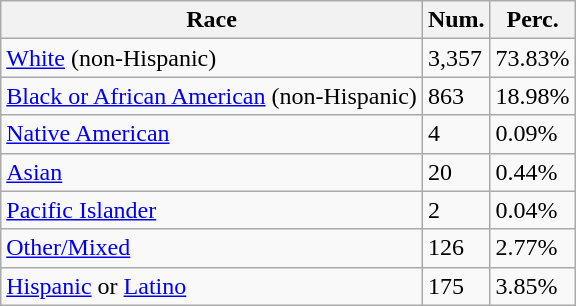<table class="wikitable">
<tr>
<th>Race</th>
<th>Num.</th>
<th>Perc.</th>
</tr>
<tr>
<td><a href='#'>White</a> (non-Hispanic)</td>
<td>3,357</td>
<td>73.83%</td>
</tr>
<tr>
<td><a href='#'>Black or African American</a> (non-Hispanic)</td>
<td>863</td>
<td>18.98%</td>
</tr>
<tr>
<td><a href='#'>Native American</a></td>
<td>4</td>
<td>0.09%</td>
</tr>
<tr>
<td><a href='#'>Asian</a></td>
<td>20</td>
<td>0.44%</td>
</tr>
<tr>
<td><a href='#'>Pacific Islander</a></td>
<td>2</td>
<td>0.04%</td>
</tr>
<tr>
<td><a href='#'>Other/Mixed</a></td>
<td>126</td>
<td>2.77%</td>
</tr>
<tr>
<td><a href='#'>Hispanic</a> or <a href='#'>Latino</a></td>
<td>175</td>
<td>3.85%</td>
</tr>
</table>
